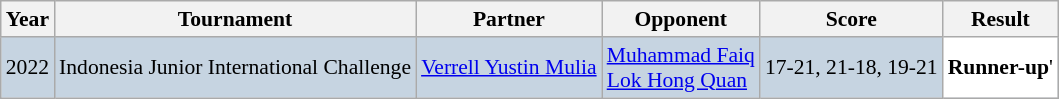<table class="sortable wikitable" style="font-size: 90%;">
<tr>
<th>Year</th>
<th>Tournament</th>
<th>Partner</th>
<th>Opponent</th>
<th>Score</th>
<th>Result</th>
</tr>
<tr style="background:#C6D4E1">
<td align="center">2022</td>
<td align="left">Indonesia Junior International Challenge</td>
<td align="left"> <a href='#'>Verrell Yustin Mulia</a></td>
<td align="left"> <a href='#'>Muhammad Faiq</a><br> <a href='#'>Lok Hong Quan</a></td>
<td align="left">17-21, 21-18, 19-21</td>
<td style="text-align:left; background:white"> <strong>Runner-up</strong>'</td>
</tr>
</table>
